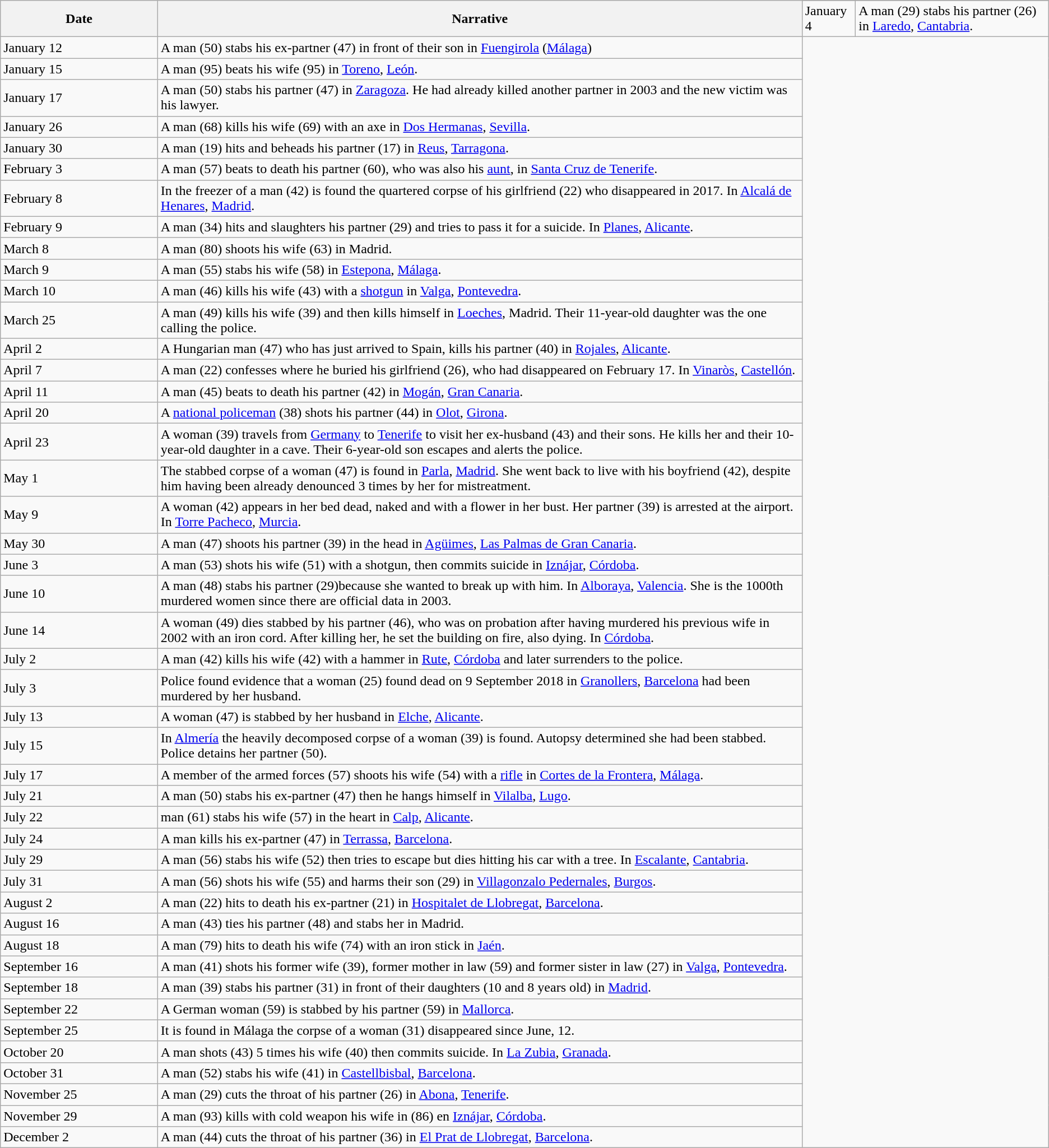<table class="sortable wikitable collapsible collapsed">
<tr>
<th rowspan="2" style="width:15%;">Date</th>
<th rowspan="2" style="width:85;">Narrative</th>
</tr>
<tr>
<td>January 4</td>
<td>A man (29) stabs his partner (26) in <a href='#'>Laredo</a>, <a href='#'>Cantabria</a>.</td>
</tr>
<tr>
<td>January 12</td>
<td>A man (50) stabs his ex-partner (47) in front of their son in <a href='#'>Fuengirola</a> (<a href='#'>Málaga</a>)</td>
</tr>
<tr>
<td>January 15</td>
<td>A man (95) beats his wife (95) in <a href='#'>Toreno</a>, <a href='#'>León</a>.</td>
</tr>
<tr>
<td>January 17</td>
<td>A man (50) stabs his partner (47) in <a href='#'>Zaragoza</a>. He had already killed another partner in 2003 and the new victim was his lawyer.</td>
</tr>
<tr>
<td>January 26</td>
<td>A man (68) kills his wife (69) with an axe in <a href='#'>Dos Hermanas</a>, <a href='#'>Sevilla</a>.</td>
</tr>
<tr>
<td>January 30</td>
<td>A man (19) hits and beheads his partner (17) in <a href='#'>Reus</a>, <a href='#'>Tarragona</a>.</td>
</tr>
<tr>
<td>February 3</td>
<td>A man (57) beats to death his partner (60), who was also his <a href='#'>aunt</a>, in <a href='#'>Santa Cruz de Tenerife</a>.</td>
</tr>
<tr>
<td>February 8</td>
<td>In the freezer of a man (42) is found the quartered corpse of his girlfriend (22) who disappeared in 2017. In <a href='#'>Alcalá de Henares</a>, <a href='#'>Madrid</a>.</td>
</tr>
<tr>
<td>February 9</td>
<td>A man (34) hits and slaughters his partner (29) and tries to pass it for a suicide. In <a href='#'>Planes</a>, <a href='#'>Alicante</a>.</td>
</tr>
<tr>
<td>March 8</td>
<td>A man (80) shoots his wife (63) in Madrid.</td>
</tr>
<tr>
<td>March 9</td>
<td>A man (55) stabs his wife (58) in <a href='#'>Estepona</a>, <a href='#'>Málaga</a>.</td>
</tr>
<tr>
<td>March 10</td>
<td>A man (46) kills his wife (43) with a <a href='#'>shotgun</a> in <a href='#'>Valga</a>, <a href='#'>Pontevedra</a>.</td>
</tr>
<tr>
<td>March 25</td>
<td>A man (49) kills his wife (39) and then kills himself in <a href='#'>Loeches</a>, Madrid. Their 11-year-old daughter was the one calling the police.</td>
</tr>
<tr>
<td>April 2</td>
<td>A Hungarian man (47) who has just arrived to Spain, kills his partner (40) in <a href='#'>Rojales</a>, <a href='#'>Alicante</a>.</td>
</tr>
<tr>
<td>April 7</td>
<td>A man (22) confesses where he buried his girlfriend (26), who had disappeared on February 17. In <a href='#'>Vinaròs</a>, <a href='#'>Castellón</a>.</td>
</tr>
<tr>
<td>April 11</td>
<td>A man (45) beats to death his partner (42) in <a href='#'>Mogán</a>, <a href='#'>Gran Canaria</a>.</td>
</tr>
<tr>
<td>April 20</td>
<td>A <a href='#'>national policeman</a> (38) shots his partner (44) in <a href='#'>Olot</a>, <a href='#'>Girona</a>.</td>
</tr>
<tr>
<td>April 23</td>
<td>A woman (39) travels from <a href='#'>Germany</a> to <a href='#'>Tenerife</a> to visit her ex-husband (43) and their sons. He kills her and their 10-year-old daughter in a cave. Their 6-year-old son escapes and alerts the police.</td>
</tr>
<tr>
<td>May 1</td>
<td>The stabbed corpse of a woman (47) is found in <a href='#'>Parla</a>, <a href='#'>Madrid</a>. She went back to live with his boyfriend (42), despite him having been already denounced 3 times by her for mistreatment.</td>
</tr>
<tr>
<td>May 9</td>
<td>A woman (42) appears in her bed dead, naked and with a flower in her bust. Her partner (39) is arrested at the airport. In <a href='#'>Torre Pacheco</a>, <a href='#'>Murcia</a>.</td>
</tr>
<tr>
<td>May 30</td>
<td>A man (47) shoots his partner (39) in the head in <a href='#'>Agüimes</a>, <a href='#'>Las Palmas de Gran Canaria</a>.</td>
</tr>
<tr>
<td>June 3</td>
<td>A man (53) shots his wife (51) with a shotgun, then commits suicide in <a href='#'>Iznájar</a>, <a href='#'>Córdoba</a>.</td>
</tr>
<tr>
<td>June 10</td>
<td>A man (48) stabs his partner (29)because she wanted to break up with him. In <a href='#'>Alboraya</a>, <a href='#'>Valencia</a>. She is the 1000th murdered women since there are official data in 2003.</td>
</tr>
<tr>
<td>June 14</td>
<td>A woman (49) dies stabbed by his partner (46), who was on probation after having murdered his previous wife in 2002 with an iron cord. After killing her, he set the building on fire, also dying. In <a href='#'>Córdoba</a>.</td>
</tr>
<tr>
<td>July 2</td>
<td>A man (42) kills his wife (42) with a hammer in <a href='#'>Rute</a>, <a href='#'>Córdoba</a> and later surrenders to the police.</td>
</tr>
<tr>
<td>July 3</td>
<td>Police found evidence that a woman (25) found dead on 9 September 2018 in <a href='#'>Granollers</a>, <a href='#'>Barcelona</a> had been murdered by her husband.</td>
</tr>
<tr>
<td>July 13</td>
<td>A woman (47) is stabbed by her husband in <a href='#'>Elche</a>, <a href='#'>Alicante</a>.</td>
</tr>
<tr>
<td>July 15</td>
<td>In <a href='#'>Almería</a> the heavily decomposed corpse of a woman (39) is found. Autopsy determined she had been stabbed. Police detains her partner (50).</td>
</tr>
<tr>
<td>July 17</td>
<td>A member of the armed forces (57) shoots his wife (54) with a <a href='#'>rifle</a> in <a href='#'>Cortes de la Frontera</a>, <a href='#'>Málaga</a>.</td>
</tr>
<tr>
<td>July 21</td>
<td>A man (50) stabs his ex-partner (47) then he hangs himself in <a href='#'>Vilalba</a>, <a href='#'>Lugo</a>.</td>
</tr>
<tr>
<td>July 22</td>
<td>man (61) stabs his wife (57) in the heart in <a href='#'>Calp</a>, <a href='#'>Alicante</a>.</td>
</tr>
<tr>
<td>July 24</td>
<td>A man kills his ex-partner (47) in <a href='#'>Terrassa</a>, <a href='#'>Barcelona</a>.</td>
</tr>
<tr>
<td>July 29</td>
<td>A man (56) stabs his wife (52) then tries to escape but dies hitting his car with a tree. In <a href='#'>Escalante</a>, <a href='#'>Cantabria</a>.</td>
</tr>
<tr>
<td>July 31</td>
<td>A man (56) shots his wife (55) and harms their son (29) in <a href='#'>Villagonzalo Pedernales</a>, <a href='#'>Burgos</a>.</td>
</tr>
<tr>
<td>August 2</td>
<td>A man (22) hits to death his ex-partner (21) in <a href='#'>Hospitalet de Llobregat</a>, <a href='#'>Barcelona</a>.</td>
</tr>
<tr>
<td>August 16</td>
<td>A man (43) ties his partner (48) and stabs her in Madrid.</td>
</tr>
<tr>
<td>August 18</td>
<td>A man (79) hits to death his wife (74) with an iron stick in <a href='#'>Jaén</a>.</td>
</tr>
<tr>
<td>September 16</td>
<td>A man (41) shots his former wife (39), former mother in law (59) and former sister in law (27) in <a href='#'>Valga</a>, <a href='#'>Pontevedra</a>.</td>
</tr>
<tr>
<td>September 18</td>
<td>A man (39) stabs his partner (31) in front of their daughters (10 and 8 years old) in <a href='#'>Madrid</a>.</td>
</tr>
<tr>
<td>September 22</td>
<td>A German woman (59) is stabbed by his partner (59) in <a href='#'>Mallorca</a>.</td>
</tr>
<tr>
<td>September 25</td>
<td>It is found in Málaga the corpse of a woman (31) disappeared since June, 12.</td>
</tr>
<tr>
<td>October 20</td>
<td>A man shots (43) 5 times his wife (40) then commits suicide. In <a href='#'>La Zubia</a>, <a href='#'>Granada</a>.</td>
</tr>
<tr>
<td>October 31</td>
<td>A man (52) stabs his wife (41) in <a href='#'>Castellbisbal</a>, <a href='#'>Barcelona</a>.</td>
</tr>
<tr>
<td>November 25</td>
<td>A man (29) cuts the throat of his partner (26) in <a href='#'>Abona</a>, <a href='#'>Tenerife</a>.</td>
</tr>
<tr>
<td>November 29</td>
<td>A man (93) kills with cold weapon his wife in (86) en <a href='#'>Iznájar</a>, <a href='#'>Córdoba</a>.</td>
</tr>
<tr>
<td>December 2</td>
<td>A man (44) cuts the throat of his partner (36) in <a href='#'>El Prat de Llobregat</a>, <a href='#'>Barcelona</a>.</td>
</tr>
</table>
